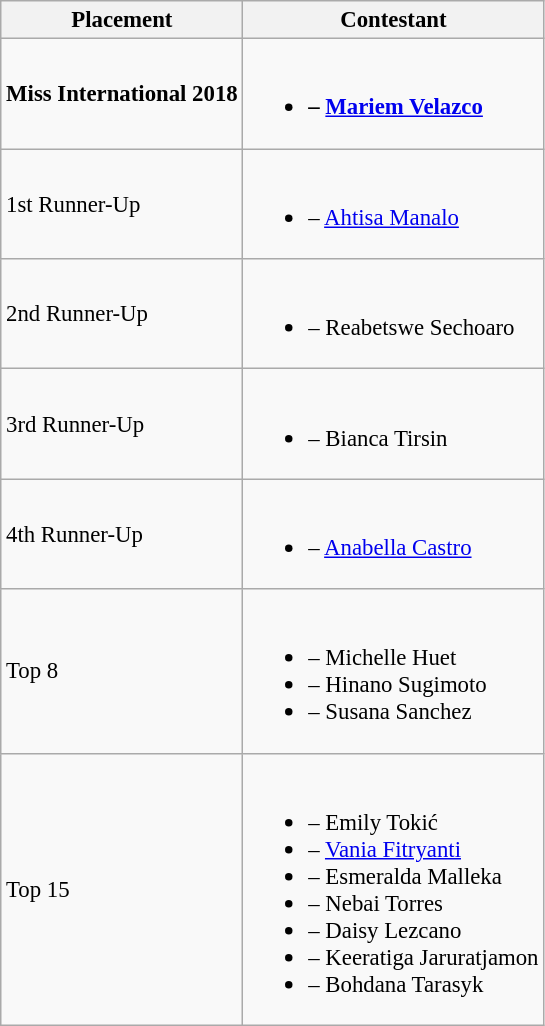<table class="wikitable sortable" style="font-size:95%;">
<tr>
<th>Placement</th>
<th>Contestant</th>
</tr>
<tr>
<td><strong>Miss International 2018</strong></td>
<td><br><ul><li><strong> – <a href='#'>Mariem Velazco</a></strong></li></ul></td>
</tr>
<tr>
<td>1st Runner-Up</td>
<td><br><ul><li> – <a href='#'>Ahtisa Manalo</a></li></ul></td>
</tr>
<tr>
<td>2nd Runner-Up</td>
<td><br><ul><li> – Reabetswe Sechoaro</li></ul></td>
</tr>
<tr>
<td>3rd Runner-Up</td>
<td><br><ul><li> – Bianca Tirsin</li></ul></td>
</tr>
<tr>
<td>4th Runner-Up</td>
<td><br><ul><li> – <a href='#'>Anabella Castro</a></li></ul></td>
</tr>
<tr>
<td>Top 8</td>
<td><br><ul><li> – Michelle Huet</li><li> – Hinano Sugimoto</li><li>  – Susana Sanchez</li></ul></td>
</tr>
<tr>
<td>Top 15</td>
<td><br><ul><li> – Emily Tokić</li><li>  – <a href='#'>Vania Fitryanti</a></li><li> – Esmeralda Malleka</li><li> – Nebai Torres</li><li> – Daisy Lezcano</li><li> – Keeratiga Jaruratjamon</li><li> – Bohdana Tarasyk</li></ul></td>
</tr>
</table>
